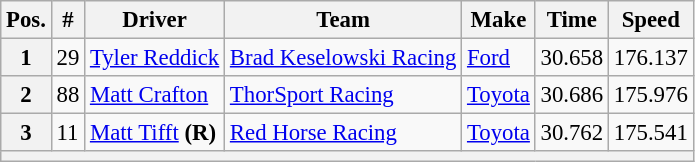<table class="wikitable" style="font-size:95%">
<tr>
<th>Pos.</th>
<th>#</th>
<th>Driver</th>
<th>Team</th>
<th>Make</th>
<th>Time</th>
<th>Speed</th>
</tr>
<tr>
<th>1</th>
<td>29</td>
<td><a href='#'>Tyler Reddick</a></td>
<td><a href='#'>Brad Keselowski Racing</a></td>
<td><a href='#'>Ford</a></td>
<td>30.658</td>
<td>176.137</td>
</tr>
<tr>
<th>2</th>
<td>88</td>
<td><a href='#'>Matt Crafton</a></td>
<td><a href='#'>ThorSport Racing</a></td>
<td><a href='#'>Toyota</a></td>
<td>30.686</td>
<td>175.976</td>
</tr>
<tr>
<th>3</th>
<td>11</td>
<td><a href='#'>Matt Tifft</a> <strong>(R)</strong></td>
<td><a href='#'>Red Horse Racing</a></td>
<td><a href='#'>Toyota</a></td>
<td>30.762</td>
<td>175.541</td>
</tr>
<tr>
<th colspan="7"></th>
</tr>
</table>
